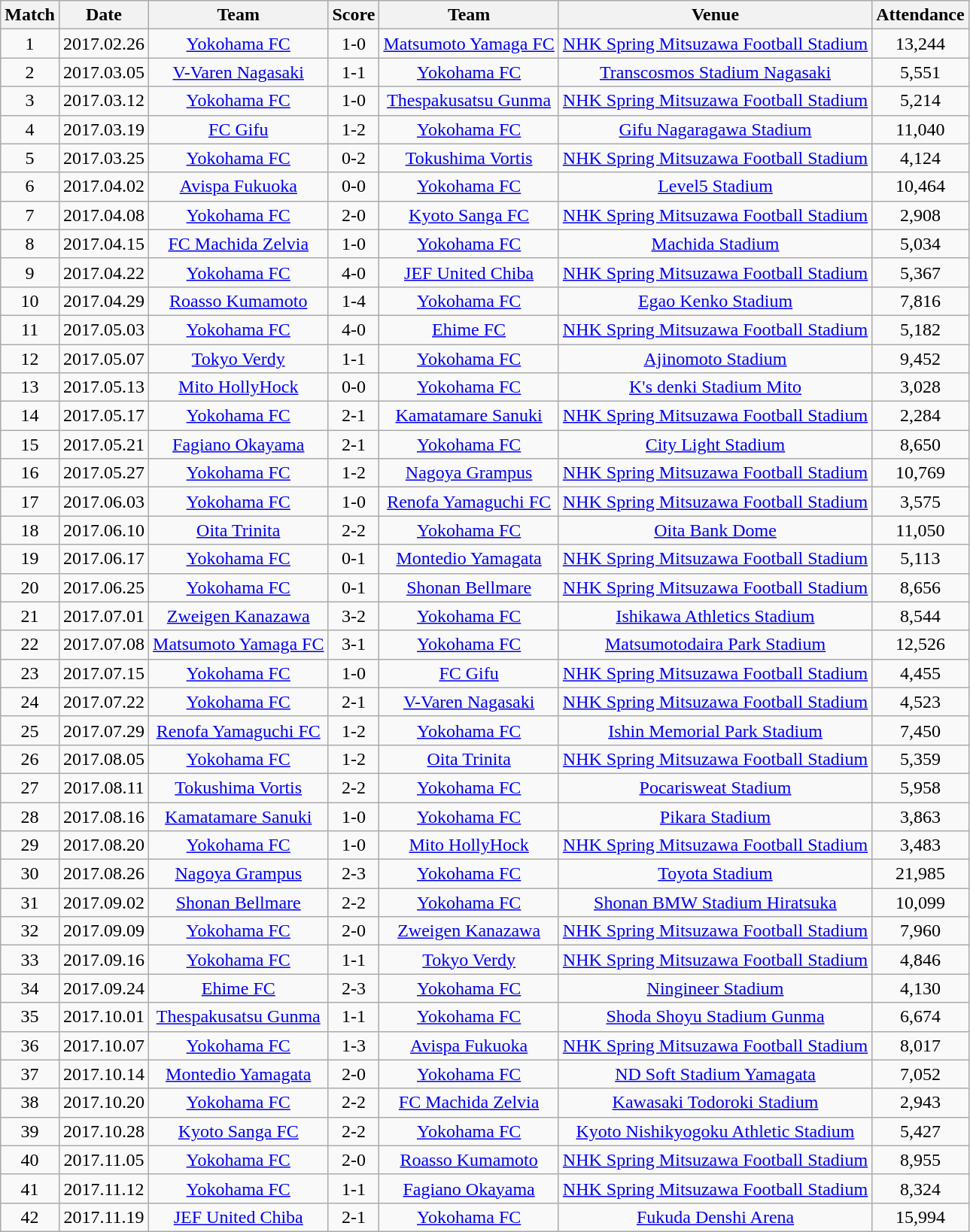<table class="wikitable" style="text-align:center;">
<tr>
<th>Match</th>
<th>Date</th>
<th>Team</th>
<th>Score</th>
<th>Team</th>
<th>Venue</th>
<th>Attendance</th>
</tr>
<tr>
<td>1</td>
<td>2017.02.26</td>
<td><a href='#'>Yokohama FC</a></td>
<td>1-0</td>
<td><a href='#'>Matsumoto Yamaga FC</a></td>
<td><a href='#'>NHK Spring Mitsuzawa Football Stadium</a></td>
<td>13,244</td>
</tr>
<tr>
<td>2</td>
<td>2017.03.05</td>
<td><a href='#'>V-Varen Nagasaki</a></td>
<td>1-1</td>
<td><a href='#'>Yokohama FC</a></td>
<td><a href='#'>Transcosmos Stadium Nagasaki</a></td>
<td>5,551</td>
</tr>
<tr>
<td>3</td>
<td>2017.03.12</td>
<td><a href='#'>Yokohama FC</a></td>
<td>1-0</td>
<td><a href='#'>Thespakusatsu Gunma</a></td>
<td><a href='#'>NHK Spring Mitsuzawa Football Stadium</a></td>
<td>5,214</td>
</tr>
<tr>
<td>4</td>
<td>2017.03.19</td>
<td><a href='#'>FC Gifu</a></td>
<td>1-2</td>
<td><a href='#'>Yokohama FC</a></td>
<td><a href='#'>Gifu Nagaragawa Stadium</a></td>
<td>11,040</td>
</tr>
<tr>
<td>5</td>
<td>2017.03.25</td>
<td><a href='#'>Yokohama FC</a></td>
<td>0-2</td>
<td><a href='#'>Tokushima Vortis</a></td>
<td><a href='#'>NHK Spring Mitsuzawa Football Stadium</a></td>
<td>4,124</td>
</tr>
<tr>
<td>6</td>
<td>2017.04.02</td>
<td><a href='#'>Avispa Fukuoka</a></td>
<td>0-0</td>
<td><a href='#'>Yokohama FC</a></td>
<td><a href='#'>Level5 Stadium</a></td>
<td>10,464</td>
</tr>
<tr>
<td>7</td>
<td>2017.04.08</td>
<td><a href='#'>Yokohama FC</a></td>
<td>2-0</td>
<td><a href='#'>Kyoto Sanga FC</a></td>
<td><a href='#'>NHK Spring Mitsuzawa Football Stadium</a></td>
<td>2,908</td>
</tr>
<tr>
<td>8</td>
<td>2017.04.15</td>
<td><a href='#'>FC Machida Zelvia</a></td>
<td>1-0</td>
<td><a href='#'>Yokohama FC</a></td>
<td><a href='#'>Machida Stadium</a></td>
<td>5,034</td>
</tr>
<tr>
<td>9</td>
<td>2017.04.22</td>
<td><a href='#'>Yokohama FC</a></td>
<td>4-0</td>
<td><a href='#'>JEF United Chiba</a></td>
<td><a href='#'>NHK Spring Mitsuzawa Football Stadium</a></td>
<td>5,367</td>
</tr>
<tr>
<td>10</td>
<td>2017.04.29</td>
<td><a href='#'>Roasso Kumamoto</a></td>
<td>1-4</td>
<td><a href='#'>Yokohama FC</a></td>
<td><a href='#'>Egao Kenko Stadium</a></td>
<td>7,816</td>
</tr>
<tr>
<td>11</td>
<td>2017.05.03</td>
<td><a href='#'>Yokohama FC</a></td>
<td>4-0</td>
<td><a href='#'>Ehime FC</a></td>
<td><a href='#'>NHK Spring Mitsuzawa Football Stadium</a></td>
<td>5,182</td>
</tr>
<tr>
<td>12</td>
<td>2017.05.07</td>
<td><a href='#'>Tokyo Verdy</a></td>
<td>1-1</td>
<td><a href='#'>Yokohama FC</a></td>
<td><a href='#'>Ajinomoto Stadium</a></td>
<td>9,452</td>
</tr>
<tr>
<td>13</td>
<td>2017.05.13</td>
<td><a href='#'>Mito HollyHock</a></td>
<td>0-0</td>
<td><a href='#'>Yokohama FC</a></td>
<td><a href='#'>K's denki Stadium Mito</a></td>
<td>3,028</td>
</tr>
<tr>
<td>14</td>
<td>2017.05.17</td>
<td><a href='#'>Yokohama FC</a></td>
<td>2-1</td>
<td><a href='#'>Kamatamare Sanuki</a></td>
<td><a href='#'>NHK Spring Mitsuzawa Football Stadium</a></td>
<td>2,284</td>
</tr>
<tr>
<td>15</td>
<td>2017.05.21</td>
<td><a href='#'>Fagiano Okayama</a></td>
<td>2-1</td>
<td><a href='#'>Yokohama FC</a></td>
<td><a href='#'>City Light Stadium</a></td>
<td>8,650</td>
</tr>
<tr>
<td>16</td>
<td>2017.05.27</td>
<td><a href='#'>Yokohama FC</a></td>
<td>1-2</td>
<td><a href='#'>Nagoya Grampus</a></td>
<td><a href='#'>NHK Spring Mitsuzawa Football Stadium</a></td>
<td>10,769</td>
</tr>
<tr>
<td>17</td>
<td>2017.06.03</td>
<td><a href='#'>Yokohama FC</a></td>
<td>1-0</td>
<td><a href='#'>Renofa Yamaguchi FC</a></td>
<td><a href='#'>NHK Spring Mitsuzawa Football Stadium</a></td>
<td>3,575</td>
</tr>
<tr>
<td>18</td>
<td>2017.06.10</td>
<td><a href='#'>Oita Trinita</a></td>
<td>2-2</td>
<td><a href='#'>Yokohama FC</a></td>
<td><a href='#'>Oita Bank Dome</a></td>
<td>11,050</td>
</tr>
<tr>
<td>19</td>
<td>2017.06.17</td>
<td><a href='#'>Yokohama FC</a></td>
<td>0-1</td>
<td><a href='#'>Montedio Yamagata</a></td>
<td><a href='#'>NHK Spring Mitsuzawa Football Stadium</a></td>
<td>5,113</td>
</tr>
<tr>
<td>20</td>
<td>2017.06.25</td>
<td><a href='#'>Yokohama FC</a></td>
<td>0-1</td>
<td><a href='#'>Shonan Bellmare</a></td>
<td><a href='#'>NHK Spring Mitsuzawa Football Stadium</a></td>
<td>8,656</td>
</tr>
<tr>
<td>21</td>
<td>2017.07.01</td>
<td><a href='#'>Zweigen Kanazawa</a></td>
<td>3-2</td>
<td><a href='#'>Yokohama FC</a></td>
<td><a href='#'>Ishikawa Athletics Stadium</a></td>
<td>8,544</td>
</tr>
<tr>
<td>22</td>
<td>2017.07.08</td>
<td><a href='#'>Matsumoto Yamaga FC</a></td>
<td>3-1</td>
<td><a href='#'>Yokohama FC</a></td>
<td><a href='#'>Matsumotodaira Park Stadium</a></td>
<td>12,526</td>
</tr>
<tr>
<td>23</td>
<td>2017.07.15</td>
<td><a href='#'>Yokohama FC</a></td>
<td>1-0</td>
<td><a href='#'>FC Gifu</a></td>
<td><a href='#'>NHK Spring Mitsuzawa Football Stadium</a></td>
<td>4,455</td>
</tr>
<tr>
<td>24</td>
<td>2017.07.22</td>
<td><a href='#'>Yokohama FC</a></td>
<td>2-1</td>
<td><a href='#'>V-Varen Nagasaki</a></td>
<td><a href='#'>NHK Spring Mitsuzawa Football Stadium</a></td>
<td>4,523</td>
</tr>
<tr>
<td>25</td>
<td>2017.07.29</td>
<td><a href='#'>Renofa Yamaguchi FC</a></td>
<td>1-2</td>
<td><a href='#'>Yokohama FC</a></td>
<td><a href='#'>Ishin Memorial Park Stadium</a></td>
<td>7,450</td>
</tr>
<tr>
<td>26</td>
<td>2017.08.05</td>
<td><a href='#'>Yokohama FC</a></td>
<td>1-2</td>
<td><a href='#'>Oita Trinita</a></td>
<td><a href='#'>NHK Spring Mitsuzawa Football Stadium</a></td>
<td>5,359</td>
</tr>
<tr>
<td>27</td>
<td>2017.08.11</td>
<td><a href='#'>Tokushima Vortis</a></td>
<td>2-2</td>
<td><a href='#'>Yokohama FC</a></td>
<td><a href='#'>Pocarisweat Stadium</a></td>
<td>5,958</td>
</tr>
<tr>
<td>28</td>
<td>2017.08.16</td>
<td><a href='#'>Kamatamare Sanuki</a></td>
<td>1-0</td>
<td><a href='#'>Yokohama FC</a></td>
<td><a href='#'>Pikara Stadium</a></td>
<td>3,863</td>
</tr>
<tr>
<td>29</td>
<td>2017.08.20</td>
<td><a href='#'>Yokohama FC</a></td>
<td>1-0</td>
<td><a href='#'>Mito HollyHock</a></td>
<td><a href='#'>NHK Spring Mitsuzawa Football Stadium</a></td>
<td>3,483</td>
</tr>
<tr>
<td>30</td>
<td>2017.08.26</td>
<td><a href='#'>Nagoya Grampus</a></td>
<td>2-3</td>
<td><a href='#'>Yokohama FC</a></td>
<td><a href='#'>Toyota Stadium</a></td>
<td>21,985</td>
</tr>
<tr>
<td>31</td>
<td>2017.09.02</td>
<td><a href='#'>Shonan Bellmare</a></td>
<td>2-2</td>
<td><a href='#'>Yokohama FC</a></td>
<td><a href='#'>Shonan BMW Stadium Hiratsuka</a></td>
<td>10,099</td>
</tr>
<tr>
<td>32</td>
<td>2017.09.09</td>
<td><a href='#'>Yokohama FC</a></td>
<td>2-0</td>
<td><a href='#'>Zweigen Kanazawa</a></td>
<td><a href='#'>NHK Spring Mitsuzawa Football Stadium</a></td>
<td>7,960</td>
</tr>
<tr>
<td>33</td>
<td>2017.09.16</td>
<td><a href='#'>Yokohama FC</a></td>
<td>1-1</td>
<td><a href='#'>Tokyo Verdy</a></td>
<td><a href='#'>NHK Spring Mitsuzawa Football Stadium</a></td>
<td>4,846</td>
</tr>
<tr>
<td>34</td>
<td>2017.09.24</td>
<td><a href='#'>Ehime FC</a></td>
<td>2-3</td>
<td><a href='#'>Yokohama FC</a></td>
<td><a href='#'>Ningineer Stadium</a></td>
<td>4,130</td>
</tr>
<tr>
<td>35</td>
<td>2017.10.01</td>
<td><a href='#'>Thespakusatsu Gunma</a></td>
<td>1-1</td>
<td><a href='#'>Yokohama FC</a></td>
<td><a href='#'>Shoda Shoyu Stadium Gunma</a></td>
<td>6,674</td>
</tr>
<tr>
<td>36</td>
<td>2017.10.07</td>
<td><a href='#'>Yokohama FC</a></td>
<td>1-3</td>
<td><a href='#'>Avispa Fukuoka</a></td>
<td><a href='#'>NHK Spring Mitsuzawa Football Stadium</a></td>
<td>8,017</td>
</tr>
<tr>
<td>37</td>
<td>2017.10.14</td>
<td><a href='#'>Montedio Yamagata</a></td>
<td>2-0</td>
<td><a href='#'>Yokohama FC</a></td>
<td><a href='#'>ND Soft Stadium Yamagata</a></td>
<td>7,052</td>
</tr>
<tr>
<td>38</td>
<td>2017.10.20</td>
<td><a href='#'>Yokohama FC</a></td>
<td>2-2</td>
<td><a href='#'>FC Machida Zelvia</a></td>
<td><a href='#'>Kawasaki Todoroki Stadium</a></td>
<td>2,943</td>
</tr>
<tr>
<td>39</td>
<td>2017.10.28</td>
<td><a href='#'>Kyoto Sanga FC</a></td>
<td>2-2</td>
<td><a href='#'>Yokohama FC</a></td>
<td><a href='#'>Kyoto Nishikyogoku Athletic Stadium</a></td>
<td>5,427</td>
</tr>
<tr>
<td>40</td>
<td>2017.11.05</td>
<td><a href='#'>Yokohama FC</a></td>
<td>2-0</td>
<td><a href='#'>Roasso Kumamoto</a></td>
<td><a href='#'>NHK Spring Mitsuzawa Football Stadium</a></td>
<td>8,955</td>
</tr>
<tr>
<td>41</td>
<td>2017.11.12</td>
<td><a href='#'>Yokohama FC</a></td>
<td>1-1</td>
<td><a href='#'>Fagiano Okayama</a></td>
<td><a href='#'>NHK Spring Mitsuzawa Football Stadium</a></td>
<td>8,324</td>
</tr>
<tr>
<td>42</td>
<td>2017.11.19</td>
<td><a href='#'>JEF United Chiba</a></td>
<td>2-1</td>
<td><a href='#'>Yokohama FC</a></td>
<td><a href='#'>Fukuda Denshi Arena</a></td>
<td>15,994</td>
</tr>
</table>
